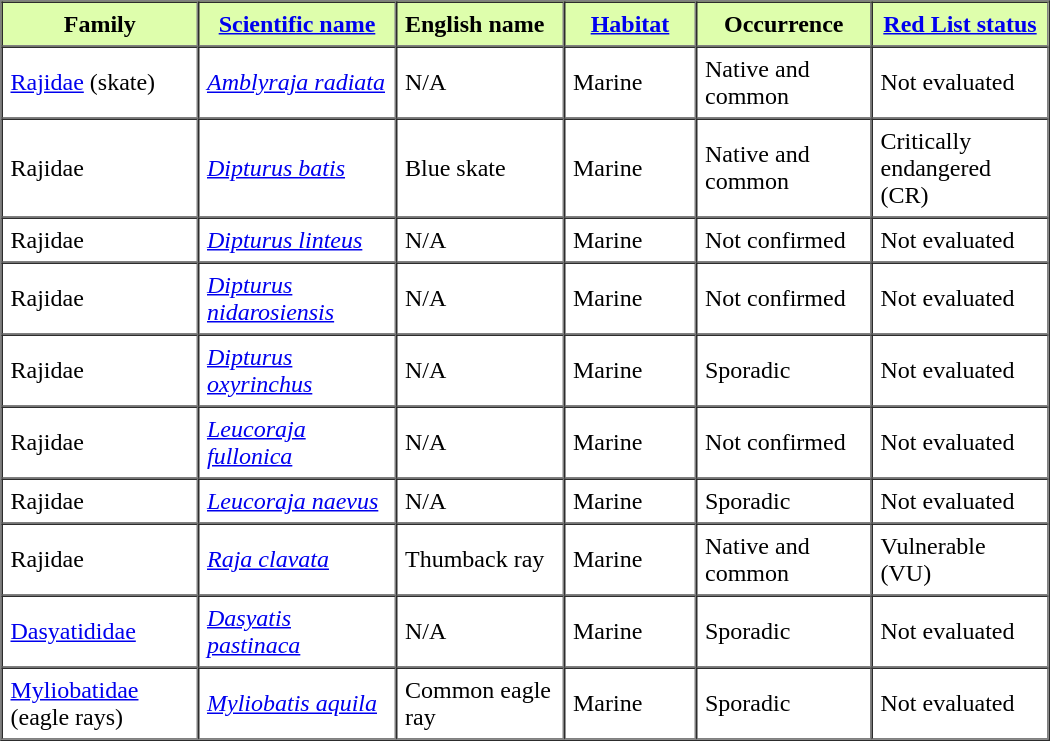<table style="width:700px" border=1 cellspacing=0 cellpadding=5>
<tr bgcolor="#defeac">
<th width=119>Family</th>
<th width=120><a href='#'>Scientific name</a></th>
<td width=100><strong>English name</strong></td>
<th><a href='#'>Habitat</a></th>
<th width=105>Occurrence</th>
<th width=106 nowrap="nowrap"><a href='#'>Red List status</a></th>
</tr>
<tr>
<td><a href='#'>Rajidae</a> (skate)</td>
<td><em><a href='#'>Amblyraja radiata</a></em></td>
<td>N/A</td>
<td>Marine</td>
<td>Native and common</td>
<td>Not evaluated</td>
</tr>
<tr>
<td>Rajidae</td>
<td><em><a href='#'>Dipturus batis</a></em></td>
<td>Blue skate</td>
<td>Marine</td>
<td>Native and common</td>
<td>Critically endangered (CR)</td>
</tr>
<tr>
<td>Rajidae</td>
<td><em><a href='#'>Dipturus linteus</a></em></td>
<td>N/A</td>
<td>Marine</td>
<td>Not confirmed</td>
<td>Not evaluated</td>
</tr>
<tr>
<td>Rajidae</td>
<td><em><a href='#'>Dipturus nidarosiensis</a></em></td>
<td>N/A</td>
<td>Marine</td>
<td>Not confirmed</td>
<td>Not evaluated</td>
</tr>
<tr>
<td>Rajidae</td>
<td><em><a href='#'>Dipturus oxyrinchus</a></em></td>
<td>N/A</td>
<td>Marine</td>
<td>Sporadic</td>
<td>Not evaluated</td>
</tr>
<tr>
<td>Rajidae</td>
<td><em><a href='#'>Leucoraja fullonica</a></em></td>
<td>N/A</td>
<td>Marine</td>
<td>Not confirmed</td>
<td>Not evaluated</td>
</tr>
<tr>
<td>Rajidae</td>
<td><em><a href='#'>Leucoraja naevus</a></em></td>
<td>N/A</td>
<td>Marine</td>
<td>Sporadic</td>
<td>Not evaluated</td>
</tr>
<tr>
<td>Rajidae</td>
<td><em><a href='#'>Raja clavata</a></em></td>
<td>Thumback ray</td>
<td>Marine</td>
<td>Native and common</td>
<td>Vulnerable (VU)</td>
</tr>
<tr>
<td><a href='#'>Dasyatididae</a></td>
<td><em><a href='#'>Dasyatis pastinaca</a></em></td>
<td>N/A</td>
<td>Marine</td>
<td>Sporadic</td>
<td>Not evaluated</td>
</tr>
<tr>
<td><a href='#'>Myliobatidae</a> (eagle rays)</td>
<td><em><a href='#'>Myliobatis aquila</a></em></td>
<td>Common eagle ray</td>
<td>Marine</td>
<td>Sporadic</td>
<td>Not evaluated</td>
</tr>
</table>
